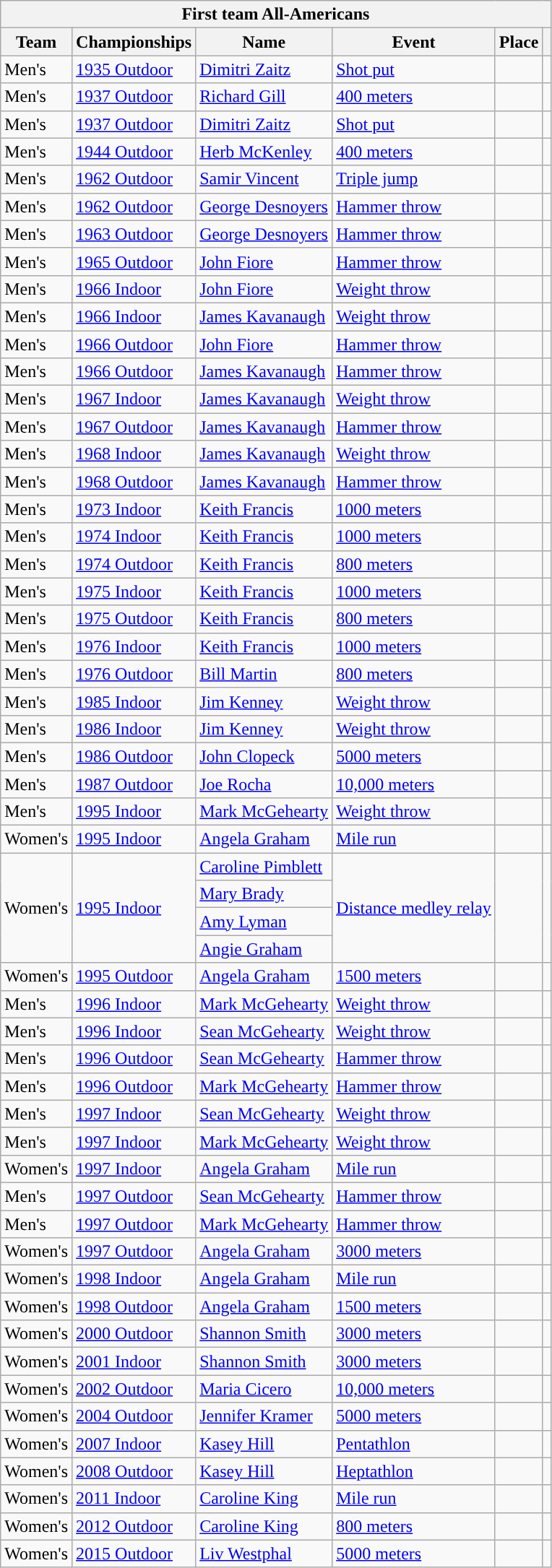<table class="wikitable sortable">
<tr>
<th colspan="6">First team All-Americans</th>
</tr>
<tr>
<th scope="col">Team</th>
<th scope="col">Championships</th>
<th scope="col">Name</th>
<th scope="col">Event</th>
<th scope="col">Place</th>
<th scope="col"></th>
</tr>
<tr>
<td>Men's</td>
<td><a href='#'>1935 Outdoor</a></td>
<td><a href='#'>Dimitri Zaitz</a></td>
<td><a href='#'>Shot put</a></td>
<td></td>
<td></td>
</tr>
<tr>
<td>Men's</td>
<td><a href='#'>1937 Outdoor</a></td>
<td><a href='#'>Richard Gill</a></td>
<td><a href='#'>400 meters</a></td>
<td></td>
<td></td>
</tr>
<tr>
<td>Men's</td>
<td><a href='#'>1937 Outdoor</a></td>
<td><a href='#'>Dimitri Zaitz</a></td>
<td><a href='#'>Shot put</a></td>
<td></td>
<td></td>
</tr>
<tr>
<td>Men's</td>
<td><a href='#'>1944 Outdoor</a></td>
<td><a href='#'>Herb McKenley</a></td>
<td><a href='#'>400 meters</a></td>
<td></td>
<td></td>
</tr>
<tr>
<td>Men's</td>
<td><a href='#'>1962 Outdoor</a></td>
<td><a href='#'>Samir Vincent</a></td>
<td><a href='#'>Triple jump</a></td>
<td></td>
<td></td>
</tr>
<tr>
<td>Men's</td>
<td><a href='#'>1962 Outdoor</a></td>
<td><a href='#'>George Desnoyers</a></td>
<td><a href='#'>Hammer throw</a></td>
<td></td>
<td></td>
</tr>
<tr>
<td>Men's</td>
<td><a href='#'>1963 Outdoor</a></td>
<td><a href='#'>George Desnoyers</a></td>
<td><a href='#'>Hammer throw</a></td>
<td></td>
<td></td>
</tr>
<tr>
<td>Men's</td>
<td><a href='#'>1965 Outdoor</a></td>
<td><a href='#'>John Fiore</a></td>
<td><a href='#'>Hammer throw</a></td>
<td></td>
<td></td>
</tr>
<tr>
<td>Men's</td>
<td><a href='#'>1966 Indoor</a></td>
<td><a href='#'>John Fiore</a></td>
<td><a href='#'>Weight throw</a></td>
<td></td>
<td></td>
</tr>
<tr>
<td>Men's</td>
<td><a href='#'>1966 Indoor</a></td>
<td><a href='#'>James Kavanaugh</a></td>
<td><a href='#'>Weight throw</a></td>
<td></td>
<td></td>
</tr>
<tr>
<td>Men's</td>
<td><a href='#'>1966 Outdoor</a></td>
<td><a href='#'>John Fiore</a></td>
<td><a href='#'>Hammer throw</a></td>
<td></td>
<td></td>
</tr>
<tr>
<td>Men's</td>
<td><a href='#'>1966 Outdoor</a></td>
<td><a href='#'>James Kavanaugh</a></td>
<td><a href='#'>Hammer throw</a></td>
<td></td>
<td></td>
</tr>
<tr>
<td>Men's</td>
<td><a href='#'>1967 Indoor</a></td>
<td><a href='#'>James Kavanaugh</a></td>
<td><a href='#'>Weight throw</a></td>
<td></td>
<td></td>
</tr>
<tr>
<td>Men's</td>
<td><a href='#'>1967 Outdoor</a></td>
<td><a href='#'>James Kavanaugh</a></td>
<td><a href='#'>Hammer throw</a></td>
<td></td>
<td></td>
</tr>
<tr>
<td>Men's</td>
<td><a href='#'>1968 Indoor</a></td>
<td><a href='#'>James Kavanaugh</a></td>
<td><a href='#'>Weight throw</a></td>
<td></td>
<td></td>
</tr>
<tr>
<td>Men's</td>
<td><a href='#'>1968 Outdoor</a></td>
<td><a href='#'>James Kavanaugh</a></td>
<td><a href='#'>Hammer throw</a></td>
<td></td>
<td></td>
</tr>
<tr>
<td>Men's</td>
<td><a href='#'>1973 Indoor</a></td>
<td><a href='#'>Keith Francis</a></td>
<td><a href='#'>1000 meters</a></td>
<td></td>
<td></td>
</tr>
<tr>
<td>Men's</td>
<td><a href='#'>1974 Indoor</a></td>
<td><a href='#'>Keith Francis</a></td>
<td><a href='#'>1000 meters</a></td>
<td></td>
<td></td>
</tr>
<tr>
<td>Men's</td>
<td><a href='#'>1974 Outdoor</a></td>
<td><a href='#'>Keith Francis</a></td>
<td><a href='#'>800 meters</a></td>
<td></td>
<td></td>
</tr>
<tr>
<td>Men's</td>
<td><a href='#'>1975 Indoor</a></td>
<td><a href='#'>Keith Francis</a></td>
<td><a href='#'>1000 meters</a></td>
<td></td>
<td></td>
</tr>
<tr>
<td>Men's</td>
<td><a href='#'>1975 Outdoor</a></td>
<td><a href='#'>Keith Francis</a></td>
<td><a href='#'>800 meters</a></td>
<td></td>
<td></td>
</tr>
<tr>
<td>Men's</td>
<td><a href='#'>1976 Indoor</a></td>
<td><a href='#'>Keith Francis</a></td>
<td><a href='#'>1000 meters</a></td>
<td></td>
<td></td>
</tr>
<tr>
<td>Men's</td>
<td><a href='#'>1976 Outdoor</a></td>
<td><a href='#'>Bill Martin</a></td>
<td><a href='#'>800 meters</a></td>
<td></td>
<td></td>
</tr>
<tr>
<td>Men's</td>
<td><a href='#'>1985 Indoor</a></td>
<td><a href='#'>Jim Kenney</a></td>
<td><a href='#'>Weight throw</a></td>
<td></td>
<td></td>
</tr>
<tr>
<td>Men's</td>
<td><a href='#'>1986 Indoor</a></td>
<td><a href='#'>Jim Kenney</a></td>
<td><a href='#'>Weight throw</a></td>
<td></td>
<td></td>
</tr>
<tr>
<td>Men's</td>
<td><a href='#'>1986 Outdoor</a></td>
<td><a href='#'>John Clopeck</a></td>
<td><a href='#'>5000 meters</a></td>
<td></td>
<td></td>
</tr>
<tr>
<td>Men's</td>
<td><a href='#'>1987 Outdoor</a></td>
<td><a href='#'>Joe Rocha</a></td>
<td><a href='#'>10,000 meters</a></td>
<td></td>
<td></td>
</tr>
<tr>
<td>Men's</td>
<td><a href='#'>1995 Indoor</a></td>
<td><a href='#'>Mark McGehearty</a></td>
<td><a href='#'>Weight throw</a></td>
<td></td>
<td></td>
</tr>
<tr>
<td>Women's</td>
<td><a href='#'>1995 Indoor</a></td>
<td><a href='#'>Angela Graham</a></td>
<td><a href='#'>Mile run</a></td>
<td></td>
<td></td>
</tr>
<tr>
<td rowspan=4>Women's</td>
<td rowspan=4><a href='#'>1995 Indoor</a></td>
<td><a href='#'>Caroline Pimblett</a></td>
<td rowspan=4><a href='#'>Distance medley relay</a></td>
<td rowspan=4></td>
<td rowspan=4></td>
</tr>
<tr>
<td><a href='#'>Mary Brady</a></td>
</tr>
<tr>
<td><a href='#'>Amy Lyman</a></td>
</tr>
<tr>
<td><a href='#'>Angie Graham</a></td>
</tr>
<tr>
<td>Women's</td>
<td><a href='#'>1995 Outdoor</a></td>
<td><a href='#'>Angela Graham</a></td>
<td><a href='#'>1500 meters</a></td>
<td></td>
<td></td>
</tr>
<tr>
<td>Men's</td>
<td><a href='#'>1996 Indoor</a></td>
<td><a href='#'>Mark McGehearty</a></td>
<td><a href='#'>Weight throw</a></td>
<td></td>
<td></td>
</tr>
<tr>
<td>Men's</td>
<td><a href='#'>1996 Indoor</a></td>
<td><a href='#'>Sean McGehearty</a></td>
<td><a href='#'>Weight throw</a></td>
<td></td>
<td></td>
</tr>
<tr>
<td>Men's</td>
<td><a href='#'>1996 Outdoor</a></td>
<td><a href='#'>Sean McGehearty</a></td>
<td><a href='#'>Hammer throw</a></td>
<td></td>
<td></td>
</tr>
<tr>
<td>Men's</td>
<td><a href='#'>1996 Outdoor</a></td>
<td><a href='#'>Mark McGehearty</a></td>
<td><a href='#'>Hammer throw</a></td>
<td></td>
<td></td>
</tr>
<tr>
<td>Men's</td>
<td><a href='#'>1997 Indoor</a></td>
<td><a href='#'>Sean McGehearty</a></td>
<td><a href='#'>Weight throw</a></td>
<td></td>
<td></td>
</tr>
<tr>
<td>Men's</td>
<td><a href='#'>1997 Indoor</a></td>
<td><a href='#'>Mark McGehearty</a></td>
<td><a href='#'>Weight throw</a></td>
<td></td>
<td></td>
</tr>
<tr>
<td>Women's</td>
<td><a href='#'>1997 Indoor</a></td>
<td><a href='#'>Angela Graham</a></td>
<td><a href='#'>Mile run</a></td>
<td></td>
<td></td>
</tr>
<tr>
<td>Men's</td>
<td><a href='#'>1997 Outdoor</a></td>
<td><a href='#'>Sean McGehearty</a></td>
<td><a href='#'>Hammer throw</a></td>
<td></td>
<td></td>
</tr>
<tr>
<td>Men's</td>
<td><a href='#'>1997 Outdoor</a></td>
<td><a href='#'>Mark McGehearty</a></td>
<td><a href='#'>Hammer throw</a></td>
<td></td>
<td></td>
</tr>
<tr>
<td>Women's</td>
<td><a href='#'>1997 Outdoor</a></td>
<td><a href='#'>Angela Graham</a></td>
<td><a href='#'>3000 meters</a></td>
<td></td>
<td></td>
</tr>
<tr>
<td>Women's</td>
<td><a href='#'>1998 Indoor</a></td>
<td><a href='#'>Angela Graham</a></td>
<td><a href='#'>Mile run</a></td>
<td></td>
<td></td>
</tr>
<tr>
<td>Women's</td>
<td><a href='#'>1998 Outdoor</a></td>
<td><a href='#'>Angela Graham</a></td>
<td><a href='#'>1500 meters</a></td>
<td></td>
<td></td>
</tr>
<tr>
<td>Women's</td>
<td><a href='#'>2000 Outdoor</a></td>
<td><a href='#'>Shannon Smith</a></td>
<td><a href='#'>3000 meters</a></td>
<td></td>
<td></td>
</tr>
<tr>
<td>Women's</td>
<td><a href='#'>2001 Indoor</a></td>
<td><a href='#'>Shannon Smith</a></td>
<td><a href='#'>3000 meters</a></td>
<td></td>
<td></td>
</tr>
<tr>
<td>Women's</td>
<td><a href='#'>2002 Outdoor</a></td>
<td><a href='#'>Maria Cicero</a></td>
<td><a href='#'>10,000 meters</a></td>
<td></td>
<td></td>
</tr>
<tr>
<td>Women's</td>
<td><a href='#'>2004 Outdoor</a></td>
<td><a href='#'>Jennifer Kramer</a></td>
<td><a href='#'>5000 meters</a></td>
<td></td>
<td></td>
</tr>
<tr>
<td>Women's</td>
<td><a href='#'>2007 Indoor</a></td>
<td><a href='#'>Kasey Hill</a></td>
<td><a href='#'>Pentathlon</a></td>
<td></td>
<td></td>
</tr>
<tr>
<td>Women's</td>
<td><a href='#'>2008 Outdoor</a></td>
<td><a href='#'>Kasey Hill</a></td>
<td><a href='#'>Heptathlon</a></td>
<td></td>
<td></td>
</tr>
<tr>
<td>Women's</td>
<td><a href='#'>2011 Indoor</a></td>
<td><a href='#'>Caroline King</a></td>
<td><a href='#'>Mile run</a></td>
<td></td>
<td></td>
</tr>
<tr>
<td>Women's</td>
<td><a href='#'>2012 Outdoor</a></td>
<td><a href='#'>Caroline King</a></td>
<td><a href='#'>800 meters</a></td>
<td></td>
<td></td>
</tr>
<tr>
<td>Women's</td>
<td><a href='#'>2015 Outdoor</a></td>
<td><a href='#'>Liv Westphal</a></td>
<td><a href='#'>5000 meters</a></td>
<td></td>
<td></td>
</tr>
</table>
